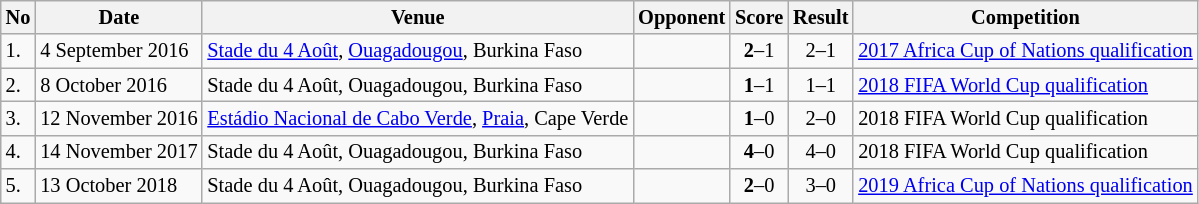<table class="wikitable" style="font-size:85%;">
<tr>
<th>No</th>
<th>Date</th>
<th>Venue</th>
<th>Opponent</th>
<th>Score</th>
<th>Result</th>
<th>Competition</th>
</tr>
<tr>
<td>1.</td>
<td>4 September 2016</td>
<td><a href='#'>Stade du 4 Août</a>, <a href='#'>Ouagadougou</a>, Burkina Faso</td>
<td></td>
<td align=center><strong>2</strong>–1</td>
<td align=center>2–1</td>
<td><a href='#'>2017 Africa Cup of Nations qualification</a></td>
</tr>
<tr>
<td>2.</td>
<td>8 October 2016</td>
<td>Stade du 4 Août, Ouagadougou, Burkina Faso</td>
<td></td>
<td align=center><strong>1</strong>–1</td>
<td align=center>1–1</td>
<td><a href='#'>2018 FIFA World Cup qualification</a></td>
</tr>
<tr>
<td>3.</td>
<td>12 November 2016</td>
<td><a href='#'>Estádio Nacional de Cabo Verde</a>, <a href='#'>Praia</a>, Cape Verde</td>
<td></td>
<td align=center><strong>1</strong>–0</td>
<td align=center>2–0</td>
<td>2018 FIFA World Cup qualification</td>
</tr>
<tr>
<td>4.</td>
<td>14 November 2017</td>
<td>Stade du 4 Août, Ouagadougou, Burkina Faso</td>
<td></td>
<td align=center><strong>4</strong>–0</td>
<td align=center>4–0</td>
<td>2018 FIFA World Cup qualification</td>
</tr>
<tr>
<td>5.</td>
<td>13 October 2018</td>
<td>Stade du 4 Août, Ouagadougou, Burkina Faso</td>
<td></td>
<td align=center><strong>2</strong>–0</td>
<td align=center>3–0</td>
<td><a href='#'>2019 Africa Cup of Nations qualification</a></td>
</tr>
</table>
